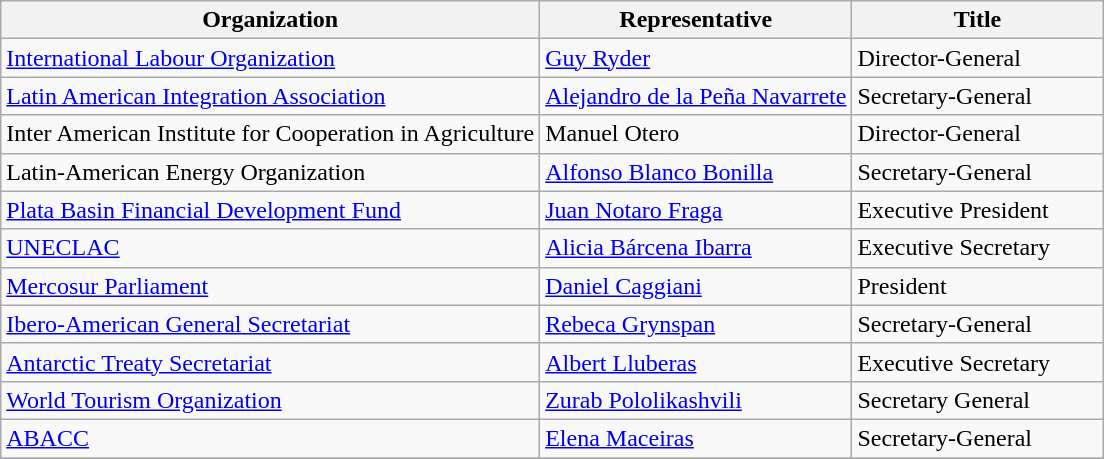<table class="wikitable sortable">
<tr>
<th>Organization</th>
<th>Representative</th>
<th width="160px">Title</th>
</tr>
<tr>
<td><a href='#'>International Labour Organization</a></td>
<td><a href='#'>Guy Ryder</a></td>
<td>Director-General</td>
</tr>
<tr>
<td><a href='#'>Latin American Integration Association</a></td>
<td><a href='#'>Alejandro de la Peña Navarrete</a></td>
<td>Secretary-General</td>
</tr>
<tr>
<td>Inter American Institute for Cooperation in Agriculture</td>
<td>Manuel Otero</td>
<td>Director-General</td>
</tr>
<tr>
<td>Latin-American Energy Organization</td>
<td><a href='#'>Alfonso Blanco Bonilla</a></td>
<td>Secretary-General</td>
</tr>
<tr>
<td><a href='#'>Plata Basin Financial Development Fund</a></td>
<td><a href='#'>Juan Notaro Fraga</a></td>
<td>Executive President</td>
</tr>
<tr>
<td><a href='#'>UNECLAC</a></td>
<td><a href='#'>Alicia Bárcena Ibarra</a></td>
<td>Executive Secretary</td>
</tr>
<tr>
<td><a href='#'>Mercosur Parliament</a></td>
<td><a href='#'>Daniel Caggiani</a></td>
<td>President</td>
</tr>
<tr>
<td><a href='#'>Ibero-American General Secretariat</a></td>
<td><a href='#'>Rebeca Grynspan</a></td>
<td>Secretary-General</td>
</tr>
<tr>
<td><a href='#'>Antarctic Treaty Secretariat</a></td>
<td><a href='#'>Albert Lluberas</a></td>
<td>Executive Secretary</td>
</tr>
<tr>
<td><a href='#'>World Tourism Organization</a></td>
<td><a href='#'>Zurab Pololikashvili</a></td>
<td>Secretary General</td>
</tr>
<tr>
<td><a href='#'>ABACC</a></td>
<td><a href='#'>Elena Maceiras</a></td>
<td>Secretary-General</td>
</tr>
<tr>
</tr>
</table>
